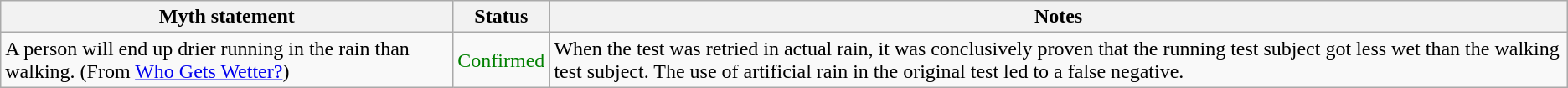<table class="wikitable plainrowheaders">
<tr>
<th>Myth statement</th>
<th>Status</th>
<th>Notes</th>
</tr>
<tr>
<td>A person will end up drier running in the rain than walking. (From <a href='#'>Who Gets Wetter?</a>)</td>
<td style="color:green">Confirmed</td>
<td>When the test was retried in actual rain, it was conclusively proven that the running test subject got less wet than the walking test subject. The use of artificial rain in the original test led to a false negative.</td>
</tr>
</table>
